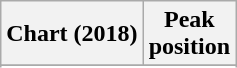<table class="wikitable sortable plainrowheaders" style="text-align:center">
<tr>
<th scope="col">Chart (2018)</th>
<th scope="col">Peak<br>position</th>
</tr>
<tr>
</tr>
<tr>
</tr>
<tr>
</tr>
<tr>
</tr>
<tr>
</tr>
<tr>
</tr>
<tr>
</tr>
<tr>
</tr>
<tr>
</tr>
</table>
